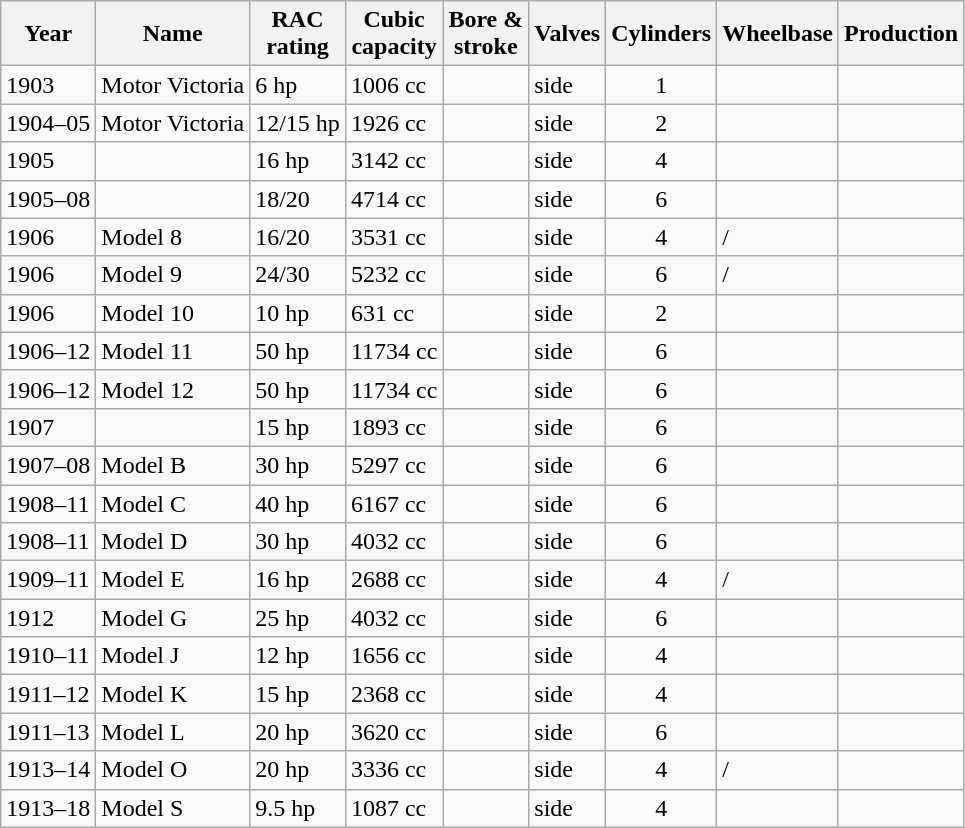<table class=wikitable>
<tr>
<th>Year</th>
<th>Name</th>
<th>RAC<br>rating</th>
<th>Cubic<br>capacity</th>
<th>Bore &<br>stroke</th>
<th>Valves</th>
<th>Cylinders</th>
<th>Wheelbase</th>
<th>Production</th>
</tr>
<tr>
<td>1903</td>
<td>Motor Victoria</td>
<td>6 hp</td>
<td>1006 cc</td>
<td></td>
<td>side</td>
<td style="text-align:center;">1</td>
<td></td>
<td></td>
</tr>
<tr>
<td>1904–05</td>
<td>Motor Victoria</td>
<td>12/15 hp</td>
<td>1926 cc</td>
<td></td>
<td>side</td>
<td style="text-align:center;">2</td>
<td></td>
<td></td>
</tr>
<tr>
<td>1905</td>
<td></td>
<td>16 hp</td>
<td>3142 cc</td>
<td></td>
<td>side</td>
<td style="text-align:center;">4</td>
<td></td>
<td></td>
</tr>
<tr>
<td>1905–08</td>
<td></td>
<td>18/20</td>
<td>4714 cc</td>
<td></td>
<td>side</td>
<td style="text-align:center;">6</td>
<td></td>
<td></td>
</tr>
<tr>
<td>1906</td>
<td>Model 8</td>
<td>16/20</td>
<td>3531 cc</td>
<td></td>
<td>side</td>
<td style="text-align:center;">4</td>
<td> / </td>
<td></td>
</tr>
<tr>
<td>1906</td>
<td>Model 9</td>
<td>24/30</td>
<td>5232 cc</td>
<td></td>
<td>side</td>
<td style="text-align:center;">6</td>
<td> / </td>
<td></td>
</tr>
<tr>
<td>1906</td>
<td>Model 10</td>
<td>10 hp</td>
<td>631 cc</td>
<td></td>
<td>side</td>
<td style="text-align:center;">2</td>
<td></td>
<td></td>
</tr>
<tr>
<td>1906–12</td>
<td>Model 11</td>
<td>50 hp</td>
<td>11734 cc</td>
<td></td>
<td>side</td>
<td style="text-align:center;">6</td>
<td></td>
<td></td>
</tr>
<tr>
<td>1906–12</td>
<td>Model 12</td>
<td>50 hp</td>
<td>11734 cc</td>
<td></td>
<td>side</td>
<td style="text-align:center;">6</td>
<td></td>
<td></td>
</tr>
<tr>
<td>1907</td>
<td></td>
<td>15 hp</td>
<td>1893 cc</td>
<td></td>
<td>side</td>
<td style="text-align:center;">6</td>
<td></td>
<td></td>
</tr>
<tr>
<td>1907–08</td>
<td>Model B</td>
<td>30 hp</td>
<td>5297 cc</td>
<td></td>
<td>side</td>
<td style="text-align:center;">6</td>
<td></td>
<td></td>
</tr>
<tr>
<td>1908–11</td>
<td>Model C</td>
<td>40 hp</td>
<td>6167 cc</td>
<td></td>
<td>side</td>
<td style="text-align:center;">6</td>
<td></td>
<td></td>
</tr>
<tr>
<td>1908–11</td>
<td>Model D</td>
<td>30 hp</td>
<td>4032 cc</td>
<td></td>
<td>side</td>
<td style="text-align:center;">6</td>
<td></td>
<td></td>
</tr>
<tr>
<td>1909–11</td>
<td>Model E</td>
<td>16 hp</td>
<td>2688 cc</td>
<td></td>
<td>side</td>
<td style="text-align:center;">4</td>
<td> / </td>
<td></td>
</tr>
<tr>
<td>1912</td>
<td>Model G</td>
<td>25 hp</td>
<td>4032 cc</td>
<td></td>
<td>side</td>
<td style="text-align:center;">6</td>
<td></td>
<td></td>
</tr>
<tr>
<td>1910–11</td>
<td>Model J</td>
<td>12 hp</td>
<td>1656 cc</td>
<td></td>
<td>side</td>
<td style="text-align:center;">4</td>
<td></td>
<td></td>
</tr>
<tr>
<td>1911–12</td>
<td>Model K</td>
<td>15 hp</td>
<td>2368 cc</td>
<td></td>
<td>side</td>
<td style="text-align:center;">4</td>
<td></td>
<td></td>
</tr>
<tr>
<td>1911–13</td>
<td>Model L</td>
<td>20 hp</td>
<td>3620 cc</td>
<td></td>
<td>side</td>
<td style="text-align:center;">6</td>
<td></td>
<td></td>
</tr>
<tr>
<td>1913–14</td>
<td>Model O</td>
<td>20 hp</td>
<td>3336 cc</td>
<td></td>
<td>side</td>
<td style="text-align:center;">4</td>
<td> / </td>
<td></td>
</tr>
<tr>
<td>1913–18</td>
<td>Model S</td>
<td>9.5 hp</td>
<td>1087 cc</td>
<td></td>
<td>side</td>
<td style="text-align:center;">4</td>
<td></td>
<td></td>
</tr>
</table>
